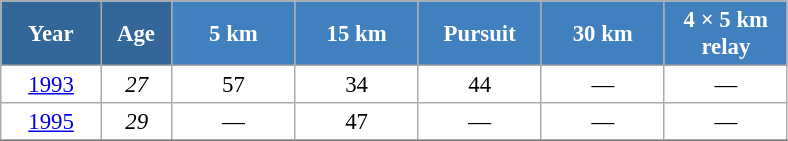<table class="wikitable" style="font-size:95%; text-align:center; border:grey solid 1px; border-collapse:collapse; background:#ffffff;">
<tr>
<th style="background-color:#369; color:white; width:60px;"> Year </th>
<th style="background-color:#369; color:white; width:40px;"> Age </th>
<th style="background-color:#4180be; color:white; width:75px;"> 5 km </th>
<th style="background-color:#4180be; color:white; width:75px;"> 15 km </th>
<th style="background-color:#4180be; color:white; width:75px;"> Pursuit </th>
<th style="background-color:#4180be; color:white; width:75px;"> 30 km </th>
<th style="background-color:#4180be; color:white; width:75px;"> 4 × 5 km <br> relay </th>
</tr>
<tr>
<td><a href='#'>1993</a></td>
<td><em>27</em></td>
<td>57</td>
<td>34</td>
<td>44</td>
<td>—</td>
<td>—</td>
</tr>
<tr>
<td><a href='#'>1995</a></td>
<td><em>29</em></td>
<td>—</td>
<td>47</td>
<td>—</td>
<td>—</td>
<td>—</td>
</tr>
<tr>
</tr>
</table>
